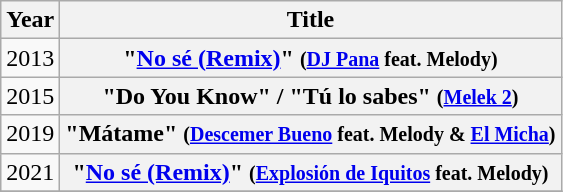<table class="wikitable plainrowheaders" style="text-align:center">
<tr>
<th scope="col" rowspan="1">Year</th>
<th scope="col" rowspan="1">Title</th>
</tr>
<tr>
<td rowspan="1">2013</td>
<th scope="row">"<a href='#'>No sé (Remix)</a>" <small>(<a href='#'>DJ Pana</a> feat. Melody)</small></th>
</tr>
<tr>
<td rowspan="1">2015</td>
<th scope="row">"Do You Know" / "Tú lo sabes" <small>(<a href='#'>Melek 2</a>)</small></th>
</tr>
<tr>
<td rowspan="1">2019</td>
<th scope="row">"Mátame" <small>(<a href='#'>Descemer Bueno</a> feat. Melody & <a href='#'>El Micha</a>)</small></th>
</tr>
<tr>
<td rowspan="1">2021</td>
<th scope="row">"<a href='#'>No sé (Remix)</a>" <small>(<a href='#'>Explosión de Iquitos</a> feat. Melody)</small></th>
</tr>
<tr>
</tr>
</table>
